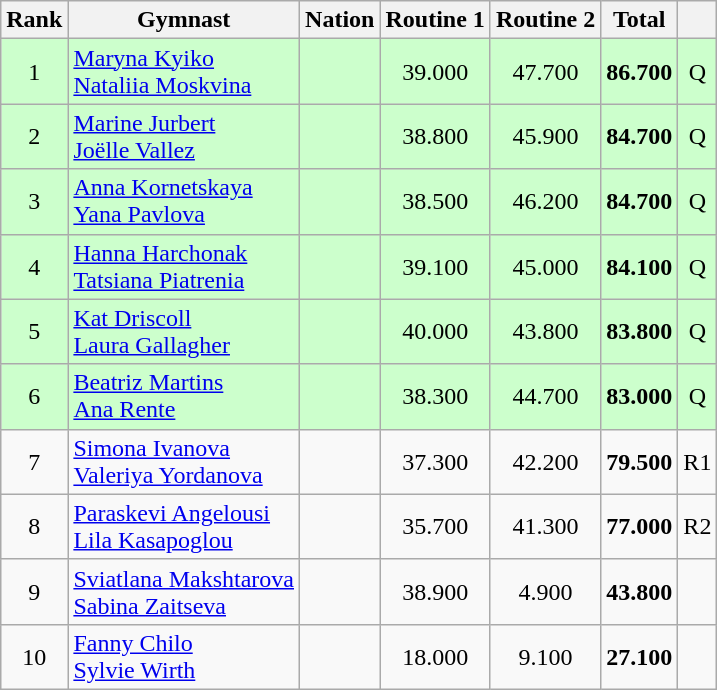<table class="wikitable sortable" style="text-align:center">
<tr>
<th>Rank</th>
<th>Gymnast</th>
<th>Nation</th>
<th>Routine 1</th>
<th>Routine 2</th>
<th>Total</th>
<th></th>
</tr>
<tr bgcolor=ccffcc>
<td>1</td>
<td align=left><a href='#'>Maryna Kyiko</a><br><a href='#'>Nataliia Moskvina</a></td>
<td align=left></td>
<td>39.000</td>
<td>47.700</td>
<td><strong>86.700</strong></td>
<td>Q</td>
</tr>
<tr bgcolor=ccffcc>
<td>2</td>
<td align=left><a href='#'>Marine Jurbert</a><br><a href='#'>Joëlle Vallez</a></td>
<td align=left></td>
<td>38.800</td>
<td>45.900</td>
<td><strong>84.700</strong></td>
<td>Q</td>
</tr>
<tr bgcolor=ccffcc>
<td>3</td>
<td align=left><a href='#'>Anna Kornetskaya</a><br><a href='#'>Yana Pavlova</a></td>
<td align=left></td>
<td>38.500</td>
<td>46.200</td>
<td><strong>84.700</strong></td>
<td>Q</td>
</tr>
<tr bgcolor=ccffcc>
<td>4</td>
<td align=left><a href='#'>Hanna Harchonak</a><br><a href='#'>Tatsiana Piatrenia</a></td>
<td align=left></td>
<td>39.100</td>
<td>45.000</td>
<td><strong>84.100</strong></td>
<td>Q</td>
</tr>
<tr bgcolor=ccffcc>
<td>5</td>
<td align=left><a href='#'>Kat Driscoll</a><br><a href='#'>Laura Gallagher</a></td>
<td align=left></td>
<td>40.000</td>
<td>43.800</td>
<td><strong>83.800</strong></td>
<td>Q</td>
</tr>
<tr bgcolor=ccffcc>
<td>6</td>
<td align=left><a href='#'>Beatriz Martins</a><br><a href='#'>Ana Rente</a></td>
<td align=left></td>
<td>38.300</td>
<td>44.700</td>
<td><strong>83.000</strong></td>
<td>Q</td>
</tr>
<tr>
<td>7</td>
<td align=left><a href='#'>Simona Ivanova</a><br><a href='#'>Valeriya Yordanova</a></td>
<td align=left></td>
<td>37.300</td>
<td>42.200</td>
<td><strong>79.500</strong></td>
<td>R1</td>
</tr>
<tr>
<td>8</td>
<td align=left><a href='#'>Paraskevi Angelousi</a><br><a href='#'>Lila Kasapoglou</a></td>
<td align=left></td>
<td>35.700</td>
<td>41.300</td>
<td><strong>77.000</strong></td>
<td>R2</td>
</tr>
<tr>
<td>9</td>
<td align=left><a href='#'>Sviatlana Makshtarova</a><br><a href='#'>Sabina Zaitseva</a></td>
<td align=left></td>
<td>38.900</td>
<td>4.900</td>
<td><strong>43.800</strong></td>
<td></td>
</tr>
<tr>
<td>10</td>
<td align=left><a href='#'>Fanny Chilo</a><br><a href='#'>Sylvie Wirth</a></td>
<td align=left></td>
<td>18.000</td>
<td>9.100</td>
<td><strong>27.100</strong></td>
<td></td>
</tr>
</table>
